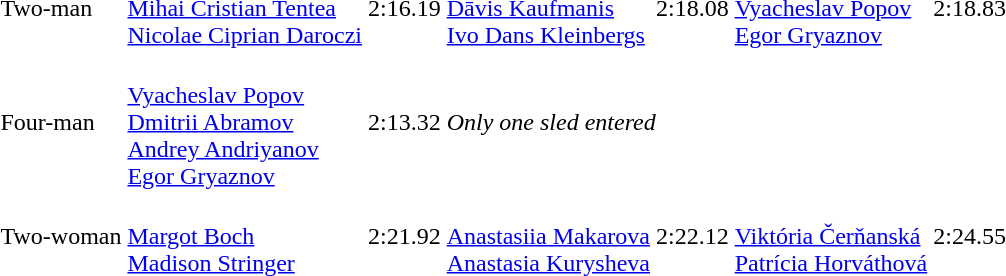<table>
<tr>
<td>Two-man</td>
<td><br><a href='#'>Mihai Cristian Tentea</a><br><a href='#'>Nicolae Ciprian Daroczi</a></td>
<td>2:16.19</td>
<td><br><a href='#'>Dāvis Kaufmanis</a><br><a href='#'>Ivo Dans Kleinbergs</a></td>
<td>2:18.08</td>
<td><br><a href='#'>Vyacheslav Popov</a><br><a href='#'>Egor Gryaznov</a></td>
<td>2:18.83</td>
</tr>
<tr>
<td>Four-man</td>
<td><br><a href='#'>Vyacheslav Popov</a><br><a href='#'>Dmitrii Abramov</a><br><a href='#'>Andrey Andriyanov</a><br><a href='#'>Egor Gryaznov</a></td>
<td>2:13.32</td>
<td colspan=4><em>Only one sled entered</em></td>
</tr>
<tr>
<td>Two-woman</td>
<td><br><a href='#'>Margot Boch</a><br><a href='#'>Madison Stringer</a></td>
<td>2:21.92</td>
<td><br><a href='#'>Anastasiia Makarova</a><br><a href='#'>Anastasia Kurysheva</a></td>
<td>2:22.12</td>
<td><br><a href='#'>Viktória Čerňanská</a><br><a href='#'>Patrícia Horváthová</a></td>
<td>2:24.55</td>
</tr>
</table>
